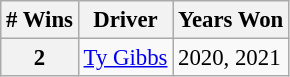<table class="wikitable" style="font-size: 95%;">
<tr>
<th># Wins</th>
<th>Driver</th>
<th>Years Won</th>
</tr>
<tr>
<th>2</th>
<td><a href='#'>Ty Gibbs</a></td>
<td>2020, 2021</td>
</tr>
</table>
